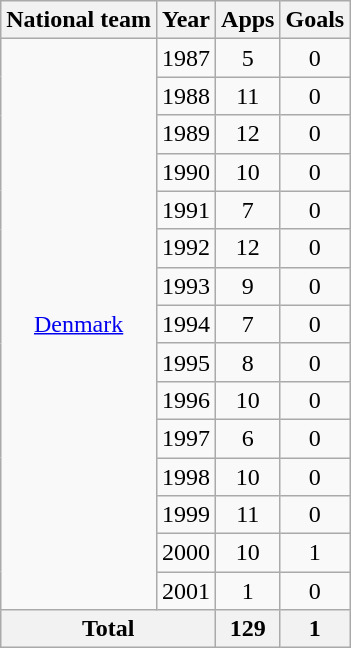<table class="wikitable" style="text-align:center">
<tr>
<th>National team</th>
<th>Year</th>
<th>Apps</th>
<th>Goals</th>
</tr>
<tr>
<td rowspan="15"><a href='#'>Denmark</a></td>
<td>1987</td>
<td>5</td>
<td>0</td>
</tr>
<tr>
<td>1988</td>
<td>11</td>
<td>0</td>
</tr>
<tr>
<td>1989</td>
<td>12</td>
<td>0</td>
</tr>
<tr>
<td>1990</td>
<td>10</td>
<td>0</td>
</tr>
<tr>
<td>1991</td>
<td>7</td>
<td>0</td>
</tr>
<tr>
<td>1992</td>
<td>12</td>
<td>0</td>
</tr>
<tr>
<td>1993</td>
<td>9</td>
<td>0</td>
</tr>
<tr>
<td>1994</td>
<td>7</td>
<td>0</td>
</tr>
<tr>
<td>1995</td>
<td>8</td>
<td>0</td>
</tr>
<tr>
<td>1996</td>
<td>10</td>
<td>0</td>
</tr>
<tr>
<td>1997</td>
<td>6</td>
<td>0</td>
</tr>
<tr>
<td>1998</td>
<td>10</td>
<td>0</td>
</tr>
<tr>
<td>1999</td>
<td>11</td>
<td>0</td>
</tr>
<tr>
<td>2000</td>
<td>10</td>
<td>1</td>
</tr>
<tr>
<td>2001</td>
<td>1</td>
<td>0</td>
</tr>
<tr>
<th colspan="2">Total</th>
<th>129</th>
<th>1</th>
</tr>
</table>
